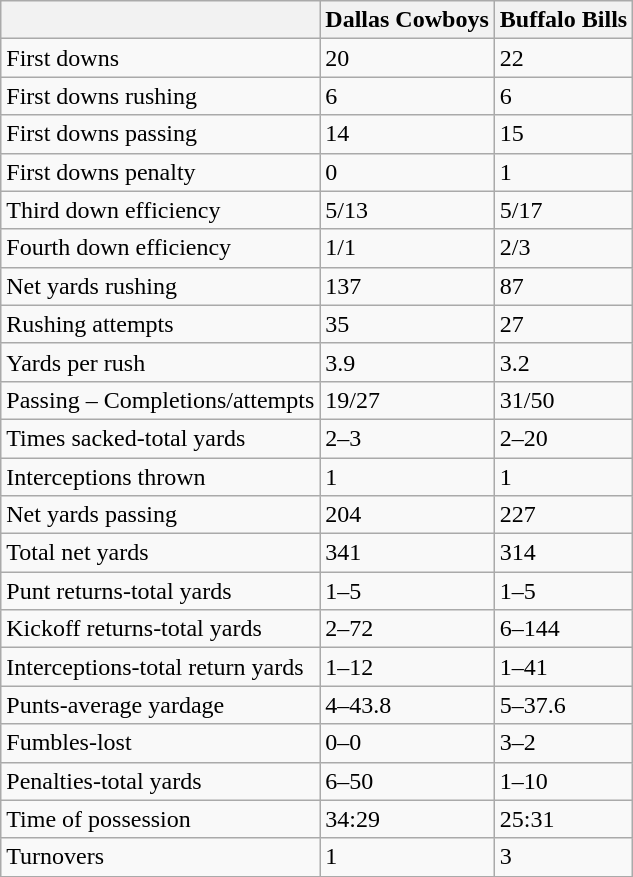<table class="wikitable">
<tr>
<th></th>
<th><strong>Dallas Cowboys</strong></th>
<th><strong>Buffalo Bills</strong></th>
</tr>
<tr>
<td>First downs</td>
<td>20</td>
<td>22</td>
</tr>
<tr>
<td>First downs rushing</td>
<td>6</td>
<td>6</td>
</tr>
<tr>
<td>First downs passing</td>
<td>14</td>
<td>15</td>
</tr>
<tr>
<td>First downs penalty</td>
<td>0</td>
<td>1</td>
</tr>
<tr>
<td>Third down efficiency</td>
<td>5/13</td>
<td>5/17</td>
</tr>
<tr>
<td>Fourth down efficiency</td>
<td>1/1</td>
<td>2/3</td>
</tr>
<tr>
<td>Net yards rushing</td>
<td>137</td>
<td>87</td>
</tr>
<tr>
<td>Rushing attempts</td>
<td>35</td>
<td>27</td>
</tr>
<tr>
<td>Yards per rush</td>
<td>3.9</td>
<td>3.2</td>
</tr>
<tr>
<td>Passing – Completions/attempts</td>
<td>19/27</td>
<td>31/50</td>
</tr>
<tr>
<td>Times sacked-total yards</td>
<td>2–3</td>
<td>2–20</td>
</tr>
<tr>
<td>Interceptions thrown</td>
<td>1</td>
<td>1</td>
</tr>
<tr>
<td>Net yards passing</td>
<td>204</td>
<td>227</td>
</tr>
<tr>
<td>Total net yards</td>
<td>341</td>
<td>314</td>
</tr>
<tr>
<td>Punt returns-total yards</td>
<td>1–5</td>
<td>1–5</td>
</tr>
<tr>
<td>Kickoff returns-total yards</td>
<td>2–72</td>
<td>6–144</td>
</tr>
<tr>
<td>Interceptions-total return yards</td>
<td>1–12</td>
<td>1–41</td>
</tr>
<tr>
<td>Punts-average yardage</td>
<td>4–43.8</td>
<td>5–37.6</td>
</tr>
<tr>
<td>Fumbles-lost</td>
<td>0–0</td>
<td>3–2</td>
</tr>
<tr>
<td>Penalties-total yards</td>
<td>6–50</td>
<td>1–10</td>
</tr>
<tr>
<td>Time of possession</td>
<td>34:29</td>
<td>25:31</td>
</tr>
<tr>
<td>Turnovers</td>
<td>1</td>
<td>3</td>
</tr>
<tr>
</tr>
</table>
